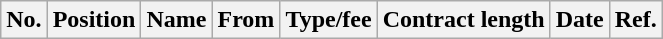<table class="wikitable plainrowheaders sortable" style="text-align:center; text-align:left">
<tr>
<th>No.</th>
<th>Position</th>
<th>Name</th>
<th>From</th>
<th>Type/fee</th>
<th>Contract length</th>
<th>Date</th>
<th>Ref.</th>
</tr>
</table>
